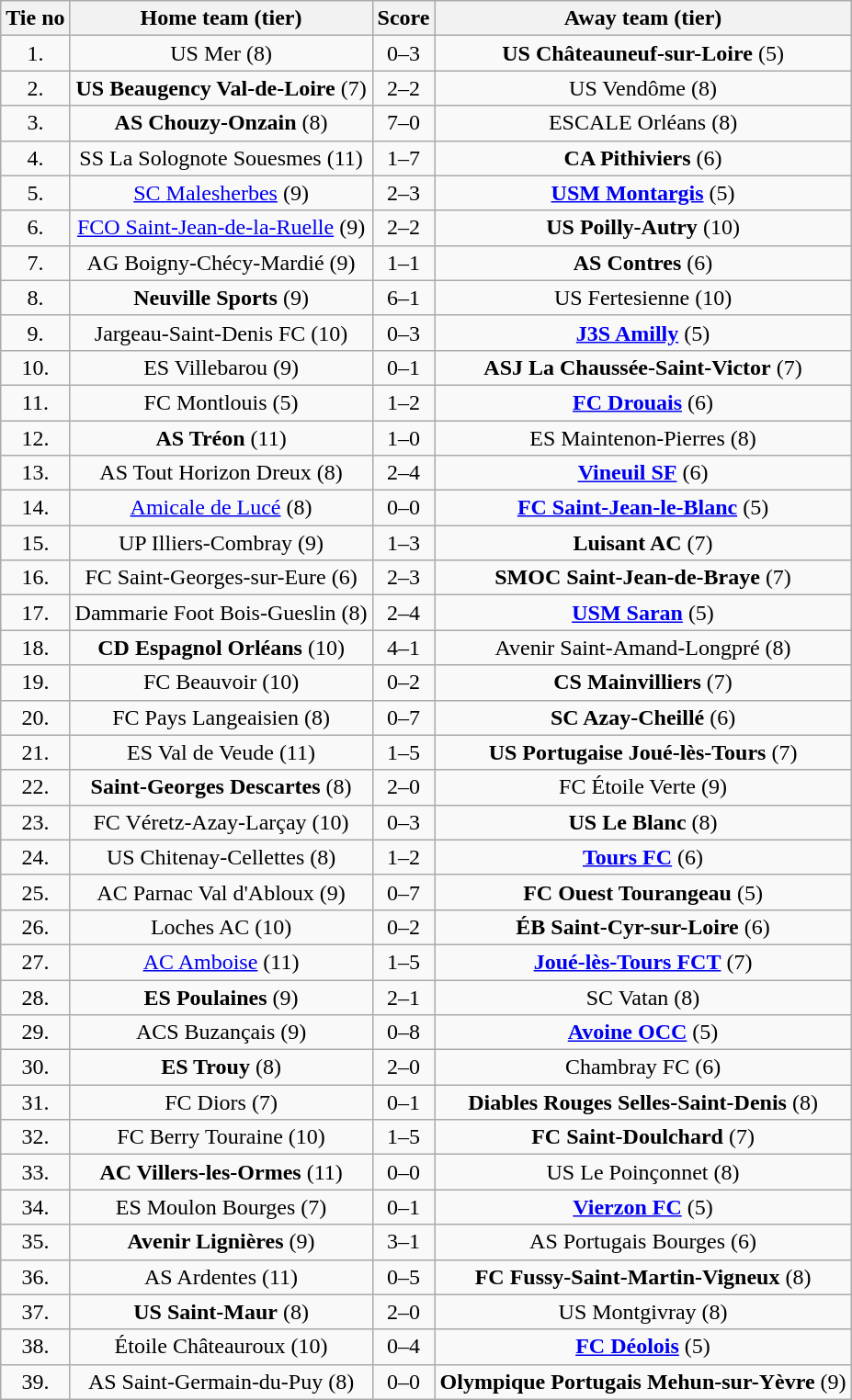<table class="wikitable" style="text-align: center">
<tr>
<th>Tie no</th>
<th>Home team (tier)</th>
<th>Score</th>
<th>Away team (tier)</th>
</tr>
<tr>
<td>1.</td>
<td>US Mer (8)</td>
<td>0–3</td>
<td><strong>US Châteauneuf-sur-Loire</strong> (5)</td>
</tr>
<tr>
<td>2.</td>
<td><strong>US Beaugency Val-de-Loire</strong> (7)</td>
<td>2–2 </td>
<td>US Vendôme (8)</td>
</tr>
<tr>
<td>3.</td>
<td><strong>AS Chouzy-Onzain</strong> (8)</td>
<td>7–0</td>
<td>ESCALE Orléans (8)</td>
</tr>
<tr>
<td>4.</td>
<td>SS La Solognote Souesmes (11)</td>
<td>1–7</td>
<td><strong>CA Pithiviers</strong> (6)</td>
</tr>
<tr>
<td>5.</td>
<td><a href='#'>SC Malesherbes</a> (9)</td>
<td>2–3</td>
<td><strong><a href='#'>USM Montargis</a></strong> (5)</td>
</tr>
<tr>
<td>6.</td>
<td><a href='#'>FCO Saint-Jean-de-la-Ruelle</a> (9)</td>
<td>2–2 </td>
<td><strong>US Poilly-Autry</strong> (10)</td>
</tr>
<tr>
<td>7.</td>
<td>AG Boigny-Chécy-Mardié (9)</td>
<td>1–1 </td>
<td><strong>AS Contres</strong> (6)</td>
</tr>
<tr>
<td>8.</td>
<td><strong>Neuville Sports</strong> (9)</td>
<td>6–1</td>
<td>US Fertesienne (10)</td>
</tr>
<tr>
<td>9.</td>
<td>Jargeau-Saint-Denis FC (10)</td>
<td>0–3</td>
<td><strong><a href='#'>J3S Amilly</a></strong> (5)</td>
</tr>
<tr>
<td>10.</td>
<td>ES Villebarou (9)</td>
<td>0–1</td>
<td><strong>ASJ La Chaussée-Saint-Victor</strong> (7)</td>
</tr>
<tr>
<td>11.</td>
<td>FC Montlouis (5)</td>
<td>1–2</td>
<td><strong><a href='#'>FC Drouais</a></strong> (6)</td>
</tr>
<tr>
<td>12.</td>
<td><strong>AS Tréon</strong> (11)</td>
<td>1–0</td>
<td>ES Maintenon-Pierres (8)</td>
</tr>
<tr>
<td>13.</td>
<td>AS Tout Horizon Dreux (8)</td>
<td>2–4</td>
<td><strong><a href='#'>Vineuil SF</a></strong> (6)</td>
</tr>
<tr>
<td>14.</td>
<td><a href='#'>Amicale de Lucé</a> (8)</td>
<td>0–0 </td>
<td><strong><a href='#'>FC Saint-Jean-le-Blanc</a></strong> (5)</td>
</tr>
<tr>
<td>15.</td>
<td>UP Illiers-Combray (9)</td>
<td>1–3</td>
<td><strong>Luisant AC</strong> (7)</td>
</tr>
<tr>
<td>16.</td>
<td>FC Saint-Georges-sur-Eure (6)</td>
<td>2–3</td>
<td><strong>SMOC Saint-Jean-de-Braye</strong> (7)</td>
</tr>
<tr>
<td>17.</td>
<td>Dammarie Foot Bois-Gueslin (8)</td>
<td>2–4</td>
<td><strong><a href='#'>USM Saran</a></strong> (5)</td>
</tr>
<tr>
<td>18.</td>
<td><strong>CD Espagnol Orléans</strong> (10)</td>
<td>4–1</td>
<td>Avenir Saint-Amand-Longpré (8)</td>
</tr>
<tr>
<td>19.</td>
<td>FC Beauvoir (10)</td>
<td>0–2</td>
<td><strong>CS Mainvilliers</strong> (7)</td>
</tr>
<tr>
<td>20.</td>
<td>FC Pays Langeaisien (8)</td>
<td>0–7</td>
<td><strong>SC Azay-Cheillé</strong> (6)</td>
</tr>
<tr>
<td>21.</td>
<td>ES Val de Veude (11)</td>
<td>1–5</td>
<td><strong>US Portugaise Joué-lès-Tours</strong> (7)</td>
</tr>
<tr>
<td>22.</td>
<td><strong>Saint-Georges Descartes</strong> (8)</td>
<td>2–0</td>
<td>FC Étoile Verte (9)</td>
</tr>
<tr>
<td>23.</td>
<td>FC Véretz-Azay-Larçay (10)</td>
<td>0–3</td>
<td><strong>US Le Blanc</strong> (8)</td>
</tr>
<tr>
<td>24.</td>
<td>US Chitenay-Cellettes (8)</td>
<td>1–2</td>
<td><strong><a href='#'>Tours FC</a></strong> (6)</td>
</tr>
<tr>
<td>25.</td>
<td>AC Parnac Val d'Abloux (9)</td>
<td>0–7</td>
<td><strong>FC Ouest Tourangeau</strong> (5)</td>
</tr>
<tr>
<td>26.</td>
<td>Loches AC (10)</td>
<td>0–2</td>
<td><strong>ÉB Saint-Cyr-sur-Loire</strong> (6)</td>
</tr>
<tr>
<td>27.</td>
<td><a href='#'>AC Amboise</a> (11)</td>
<td>1–5</td>
<td><strong><a href='#'>Joué-lès-Tours FCT</a></strong> (7)</td>
</tr>
<tr>
<td>28.</td>
<td><strong>ES Poulaines</strong> (9)</td>
<td>2–1</td>
<td>SC Vatan (8)</td>
</tr>
<tr>
<td>29.</td>
<td>ACS Buzançais (9)</td>
<td>0–8</td>
<td><strong><a href='#'>Avoine OCC</a></strong> (5)</td>
</tr>
<tr>
<td>30.</td>
<td><strong>ES Trouy</strong> (8)</td>
<td>2–0</td>
<td>Chambray FC (6)</td>
</tr>
<tr>
<td>31.</td>
<td>FC Diors (7)</td>
<td>0–1</td>
<td><strong>Diables Rouges Selles-Saint-Denis</strong> (8)</td>
</tr>
<tr>
<td>32.</td>
<td>FC Berry Touraine (10)</td>
<td>1–5</td>
<td><strong>FC Saint-Doulchard</strong> (7)</td>
</tr>
<tr>
<td>33.</td>
<td><strong>AC Villers-les-Ormes</strong> (11)</td>
<td>0–0 </td>
<td>US Le Poinçonnet (8)</td>
</tr>
<tr>
<td>34.</td>
<td>ES Moulon Bourges (7)</td>
<td>0–1</td>
<td><strong><a href='#'>Vierzon FC</a></strong> (5)</td>
</tr>
<tr>
<td>35.</td>
<td><strong>Avenir Lignières</strong> (9)</td>
<td>3–1</td>
<td>AS Portugais Bourges (6)</td>
</tr>
<tr>
<td>36.</td>
<td>AS Ardentes (11)</td>
<td>0–5</td>
<td><strong>FC Fussy-Saint-Martin-Vigneux</strong> (8)</td>
</tr>
<tr>
<td>37.</td>
<td><strong>US Saint-Maur</strong> (8)</td>
<td>2–0</td>
<td>US Montgivray (8)</td>
</tr>
<tr>
<td>38.</td>
<td>Étoile Châteauroux (10)</td>
<td>0–4</td>
<td><strong><a href='#'>FC Déolois</a></strong> (5)</td>
</tr>
<tr>
<td>39.</td>
<td>AS Saint-Germain-du-Puy (8)</td>
<td>0–0 </td>
<td><strong>Olympique Portugais Mehun-sur-Yèvre</strong> (9)</td>
</tr>
</table>
